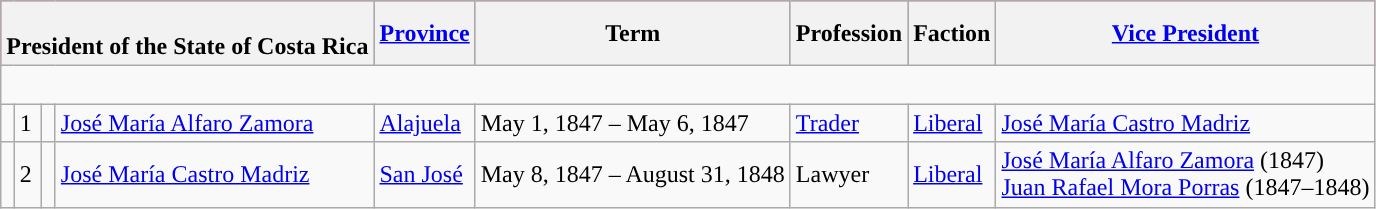<table class="wikitable">
<tr bgcolor=#E4E8FF8657856785678>
<th Colspan=4><br>President of the State of Costa Rica</th>
<th><a href='#'>Province</a></th>
<th>Term<br></th>
<th>Profession</th>
<th>Faction</th>
<th><a href='#'>Vice President</a></th>
</tr>
<tr>
<td colspan=9><br><div>

</div></td>
</tr>
<tr>
<td style="background:"></td>
<td>1</td>
<td></td>
<td><a href='#'>José María Alfaro Zamora</a></td>
<td><a href='#'>Alajuela</a></td>
<td>May 1, 1847 – May 6, 1847 <br></td>
<td><a href='#'>Trader</a></td>
<td><a href='#'>Liberal</a></td>
<td><a href='#'>José María Castro Madriz</a></td>
</tr>
<tr>
<td style="background:"></td>
<td>2</td>
<td></td>
<td><a href='#'>José María Castro Madriz</a></td>
<td><a href='#'>San José</a></td>
<td>May 8, 1847 – August 31, 1848 <br></td>
<td>Lawyer</td>
<td><a href='#'>Liberal</a></td>
<td><a href='#'>José María Alfaro Zamora</a> (1847)<br><a href='#'>Juan Rafael Mora Porras</a> (1847–1848)</td>
</tr>
</table>
